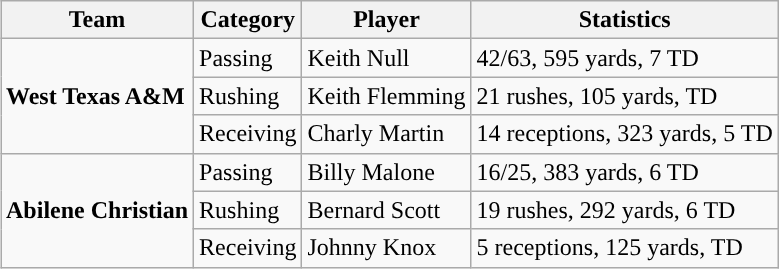<table class="wikitable" style="float: right;">
<tr>
<th>Team</th>
<th>Category</th>
<th>Player</th>
<th>Statistics</th>
</tr>
<tr>
<td rowspan=3><strong>West Texas A&M</strong></td>
<td>Passing</td>
<td>Keith Null</td>
<td>42/63, 595 yards, 7 TD</td>
</tr>
<tr>
<td>Rushing</td>
<td>Keith Flemming</td>
<td>21 rushes, 105 yards, TD</td>
</tr>
<tr>
<td>Receiving</td>
<td>Charly Martin</td>
<td>14 receptions, 323 yards, 5 TD</td>
</tr>
<tr>
<td rowspan=3><strong>Abilene Christian</strong></td>
<td>Passing</td>
<td>Billy Malone</td>
<td>16/25, 383 yards, 6 TD</td>
</tr>
<tr>
<td>Rushing</td>
<td>Bernard Scott</td>
<td>19 rushes, 292 yards, 6 TD</td>
</tr>
<tr>
<td>Receiving</td>
<td>Johnny Knox</td>
<td>5 receptions, 125 yards, TD</td>
</tr>
</table>
